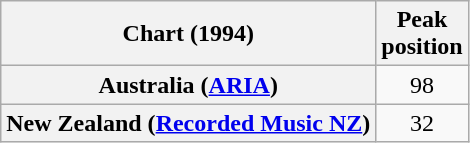<table class="wikitable sortable plainrowheaders" style="text-align:center">
<tr>
<th>Chart (1994)</th>
<th>Peak<br>position</th>
</tr>
<tr>
<th scope="row">Australia (<a href='#'>ARIA</a>)</th>
<td>98</td>
</tr>
<tr>
<th scope="row">New Zealand (<a href='#'>Recorded Music NZ</a>)</th>
<td>32</td>
</tr>
</table>
